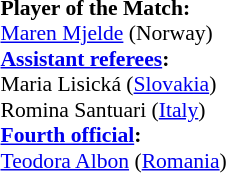<table width=100% style="font-size: 90%">
<tr>
<td><br><strong>Player of the Match:</strong>
<br><a href='#'>Maren Mjelde</a> (Norway)<br><strong><a href='#'>Assistant referees</a>:</strong>
<br>Maria Lisická (<a href='#'>Slovakia</a>)
<br>Romina Santuari (<a href='#'>Italy</a>)
<br><strong><a href='#'>Fourth official</a>:</strong>
<br><a href='#'>Teodora Albon</a> (<a href='#'>Romania</a>)</td>
</tr>
</table>
